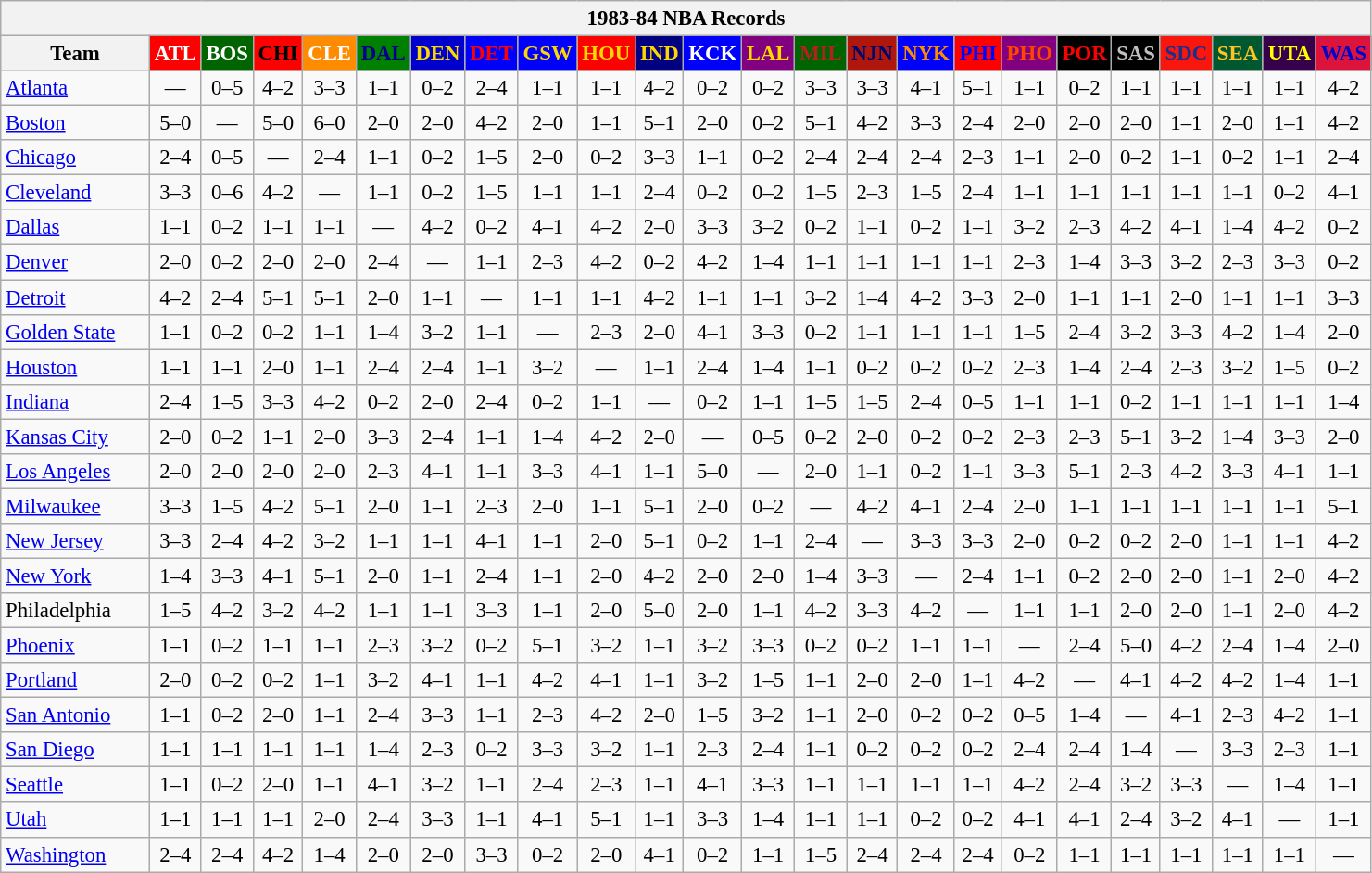<table class="wikitable" style="font-size:95%; text-align:center;">
<tr>
<th colspan=24>1983-84 NBA Records</th>
</tr>
<tr>
<th width=100>Team</th>
<th style="background:#FF0000;color:#FFFFFF;width=35">ATL</th>
<th style="background:#006400;color:#FFFFFF;width=35">BOS</th>
<th style="background:#FF0000;color:#000000;width=35">CHI</th>
<th style="background:#FF8C00;color:#FFFFFF;width=35">CLE</th>
<th style="background:#008000;color:#00008B;width=35">DAL</th>
<th style="background:#0000CD;color:#FFD700;width=35">DEN</th>
<th style="background:#0000FF;color:#FF0000;width=35">DET</th>
<th style="background:#0000FF;color:#FFD700;width=35">GSW</th>
<th style="background:#FF0000;color:#FFD700;width=35">HOU</th>
<th style="background:#000080;color:#FFD700;width=35">IND</th>
<th style="background:#0000FF;color:#FFFFFF;width=35">KCK</th>
<th style="background:#800080;color:#FFD700;width=35">LAL</th>
<th style="background:#006400;color:#B22222;width=35">MIL</th>
<th style="background:#B0170C;color:#00056D;width=35">NJN</th>
<th style="background:#0000FF;color:#FF8C00;width=35">NYK</th>
<th style="background:#FF0000;color:#0000FF;width=35">PHI</th>
<th style="background:#800080;color:#FF4500;width=35">PHO</th>
<th style="background:#000000;color:#FF0000;width=35">POR</th>
<th style="background:#000000;color:#C0C0C0;width=35">SAS</th>
<th style="background:#F9160D;color:#1A2E8B;width=35">SDC</th>
<th style="background:#005831;color:#FFC322;width=35">SEA</th>
<th style="background:#36004A;color:#FFFF00;width=35">UTA</th>
<th style="background:#DC143C;color:#0000CD;width=35">WAS</th>
</tr>
<tr>
<td style="text-align:left;"><a href='#'>Atlanta</a></td>
<td>—</td>
<td>0–5</td>
<td>4–2</td>
<td>3–3</td>
<td>1–1</td>
<td>0–2</td>
<td>2–4</td>
<td>1–1</td>
<td>1–1</td>
<td>4–2</td>
<td>0–2</td>
<td>0–2</td>
<td>3–3</td>
<td>3–3</td>
<td>4–1</td>
<td>5–1</td>
<td>1–1</td>
<td>0–2</td>
<td>1–1</td>
<td>1–1</td>
<td>1–1</td>
<td>1–1</td>
<td>4–2</td>
</tr>
<tr>
<td style="text-align:left;"><a href='#'>Boston</a></td>
<td>5–0</td>
<td>—</td>
<td>5–0</td>
<td>6–0</td>
<td>2–0</td>
<td>2–0</td>
<td>4–2</td>
<td>2–0</td>
<td>1–1</td>
<td>5–1</td>
<td>2–0</td>
<td>0–2</td>
<td>5–1</td>
<td>4–2</td>
<td>3–3</td>
<td>2–4</td>
<td>2–0</td>
<td>2–0</td>
<td>2–0</td>
<td>1–1</td>
<td>2–0</td>
<td>1–1</td>
<td>4–2</td>
</tr>
<tr>
<td style="text-align:left;"><a href='#'>Chicago</a></td>
<td>2–4</td>
<td>0–5</td>
<td>—</td>
<td>2–4</td>
<td>1–1</td>
<td>0–2</td>
<td>1–5</td>
<td>2–0</td>
<td>0–2</td>
<td>3–3</td>
<td>1–1</td>
<td>0–2</td>
<td>2–4</td>
<td>2–4</td>
<td>2–4</td>
<td>2–3</td>
<td>1–1</td>
<td>2–0</td>
<td>0–2</td>
<td>1–1</td>
<td>0–2</td>
<td>1–1</td>
<td>2–4</td>
</tr>
<tr>
<td style="text-align:left;"><a href='#'>Cleveland</a></td>
<td>3–3</td>
<td>0–6</td>
<td>4–2</td>
<td>—</td>
<td>1–1</td>
<td>0–2</td>
<td>1–5</td>
<td>1–1</td>
<td>1–1</td>
<td>2–4</td>
<td>0–2</td>
<td>0–2</td>
<td>1–5</td>
<td>2–3</td>
<td>1–5</td>
<td>2–4</td>
<td>1–1</td>
<td>1–1</td>
<td>1–1</td>
<td>1–1</td>
<td>1–1</td>
<td>0–2</td>
<td>4–1</td>
</tr>
<tr>
<td style="text-align:left;"><a href='#'>Dallas</a></td>
<td>1–1</td>
<td>0–2</td>
<td>1–1</td>
<td>1–1</td>
<td>—</td>
<td>4–2</td>
<td>0–2</td>
<td>4–1</td>
<td>4–2</td>
<td>2–0</td>
<td>3–3</td>
<td>3–2</td>
<td>0–2</td>
<td>1–1</td>
<td>0–2</td>
<td>1–1</td>
<td>3–2</td>
<td>2–3</td>
<td>4–2</td>
<td>4–1</td>
<td>1–4</td>
<td>4–2</td>
<td>0–2</td>
</tr>
<tr>
<td style="text-align:left;"><a href='#'>Denver</a></td>
<td>2–0</td>
<td>0–2</td>
<td>2–0</td>
<td>2–0</td>
<td>2–4</td>
<td>—</td>
<td>1–1</td>
<td>2–3</td>
<td>4–2</td>
<td>0–2</td>
<td>4–2</td>
<td>1–4</td>
<td>1–1</td>
<td>1–1</td>
<td>1–1</td>
<td>1–1</td>
<td>2–3</td>
<td>1–4</td>
<td>3–3</td>
<td>3–2</td>
<td>2–3</td>
<td>3–3</td>
<td>0–2</td>
</tr>
<tr>
<td style="text-align:left;"><a href='#'>Detroit</a></td>
<td>4–2</td>
<td>2–4</td>
<td>5–1</td>
<td>5–1</td>
<td>2–0</td>
<td>1–1</td>
<td>—</td>
<td>1–1</td>
<td>1–1</td>
<td>4–2</td>
<td>1–1</td>
<td>1–1</td>
<td>3–2</td>
<td>1–4</td>
<td>4–2</td>
<td>3–3</td>
<td>2–0</td>
<td>1–1</td>
<td>1–1</td>
<td>2–0</td>
<td>1–1</td>
<td>1–1</td>
<td>3–3</td>
</tr>
<tr>
<td style="text-align:left;"><a href='#'>Golden State</a></td>
<td>1–1</td>
<td>0–2</td>
<td>0–2</td>
<td>1–1</td>
<td>1–4</td>
<td>3–2</td>
<td>1–1</td>
<td>—</td>
<td>2–3</td>
<td>2–0</td>
<td>4–1</td>
<td>3–3</td>
<td>0–2</td>
<td>1–1</td>
<td>1–1</td>
<td>1–1</td>
<td>1–5</td>
<td>2–4</td>
<td>3–2</td>
<td>3–3</td>
<td>4–2</td>
<td>1–4</td>
<td>2–0</td>
</tr>
<tr>
<td style="text-align:left;"><a href='#'>Houston</a></td>
<td>1–1</td>
<td>1–1</td>
<td>2–0</td>
<td>1–1</td>
<td>2–4</td>
<td>2–4</td>
<td>1–1</td>
<td>3–2</td>
<td>—</td>
<td>1–1</td>
<td>2–4</td>
<td>1–4</td>
<td>1–1</td>
<td>0–2</td>
<td>0–2</td>
<td>0–2</td>
<td>2–3</td>
<td>1–4</td>
<td>2–4</td>
<td>2–3</td>
<td>3–2</td>
<td>1–5</td>
<td>0–2</td>
</tr>
<tr>
<td style="text-align:left;"><a href='#'>Indiana</a></td>
<td>2–4</td>
<td>1–5</td>
<td>3–3</td>
<td>4–2</td>
<td>0–2</td>
<td>2–0</td>
<td>2–4</td>
<td>0–2</td>
<td>1–1</td>
<td>—</td>
<td>0–2</td>
<td>1–1</td>
<td>1–5</td>
<td>1–5</td>
<td>2–4</td>
<td>0–5</td>
<td>1–1</td>
<td>1–1</td>
<td>0–2</td>
<td>1–1</td>
<td>1–1</td>
<td>1–1</td>
<td>1–4</td>
</tr>
<tr>
<td style="text-align:left;"><a href='#'>Kansas City</a></td>
<td>2–0</td>
<td>0–2</td>
<td>1–1</td>
<td>2–0</td>
<td>3–3</td>
<td>2–4</td>
<td>1–1</td>
<td>1–4</td>
<td>4–2</td>
<td>2–0</td>
<td>—</td>
<td>0–5</td>
<td>0–2</td>
<td>2–0</td>
<td>0–2</td>
<td>0–2</td>
<td>2–3</td>
<td>2–3</td>
<td>5–1</td>
<td>3–2</td>
<td>1–4</td>
<td>3–3</td>
<td>2–0</td>
</tr>
<tr>
<td style="text-align:left;"><a href='#'>Los Angeles</a></td>
<td>2–0</td>
<td>2–0</td>
<td>2–0</td>
<td>2–0</td>
<td>2–3</td>
<td>4–1</td>
<td>1–1</td>
<td>3–3</td>
<td>4–1</td>
<td>1–1</td>
<td>5–0</td>
<td>—</td>
<td>2–0</td>
<td>1–1</td>
<td>0–2</td>
<td>1–1</td>
<td>3–3</td>
<td>5–1</td>
<td>2–3</td>
<td>4–2</td>
<td>3–3</td>
<td>4–1</td>
<td>1–1</td>
</tr>
<tr>
<td style="text-align:left;"><a href='#'>Milwaukee</a></td>
<td>3–3</td>
<td>1–5</td>
<td>4–2</td>
<td>5–1</td>
<td>2–0</td>
<td>1–1</td>
<td>2–3</td>
<td>2–0</td>
<td>1–1</td>
<td>5–1</td>
<td>2–0</td>
<td>0–2</td>
<td>—</td>
<td>4–2</td>
<td>4–1</td>
<td>2–4</td>
<td>2–0</td>
<td>1–1</td>
<td>1–1</td>
<td>1–1</td>
<td>1–1</td>
<td>1–1</td>
<td>5–1</td>
</tr>
<tr>
<td style="text-align:left;"><a href='#'>New Jersey</a></td>
<td>3–3</td>
<td>2–4</td>
<td>4–2</td>
<td>3–2</td>
<td>1–1</td>
<td>1–1</td>
<td>4–1</td>
<td>1–1</td>
<td>2–0</td>
<td>5–1</td>
<td>0–2</td>
<td>1–1</td>
<td>2–4</td>
<td>—</td>
<td>3–3</td>
<td>3–3</td>
<td>2–0</td>
<td>0–2</td>
<td>0–2</td>
<td>2–0</td>
<td>1–1</td>
<td>1–1</td>
<td>4–2</td>
</tr>
<tr>
<td style="text-align:left;"><a href='#'>New York</a></td>
<td>1–4</td>
<td>3–3</td>
<td>4–1</td>
<td>5–1</td>
<td>2–0</td>
<td>1–1</td>
<td>2–4</td>
<td>1–1</td>
<td>2–0</td>
<td>4–2</td>
<td>2–0</td>
<td>2–0</td>
<td>1–4</td>
<td>3–3</td>
<td>—</td>
<td>2–4</td>
<td>1–1</td>
<td>0–2</td>
<td>2–0</td>
<td>2–0</td>
<td>1–1</td>
<td>2–0</td>
<td>4–2</td>
</tr>
<tr>
<td style="text-align:left;">Philadelphia</td>
<td>1–5</td>
<td>4–2</td>
<td>3–2</td>
<td>4–2</td>
<td>1–1</td>
<td>1–1</td>
<td>3–3</td>
<td>1–1</td>
<td>2–0</td>
<td>5–0</td>
<td>2–0</td>
<td>1–1</td>
<td>4–2</td>
<td>3–3</td>
<td>4–2</td>
<td>—</td>
<td>1–1</td>
<td>1–1</td>
<td>2–0</td>
<td>2–0</td>
<td>1–1</td>
<td>2–0</td>
<td>4–2</td>
</tr>
<tr>
<td style="text-align:left;"><a href='#'>Phoenix</a></td>
<td>1–1</td>
<td>0–2</td>
<td>1–1</td>
<td>1–1</td>
<td>2–3</td>
<td>3–2</td>
<td>0–2</td>
<td>5–1</td>
<td>3–2</td>
<td>1–1</td>
<td>3–2</td>
<td>3–3</td>
<td>0–2</td>
<td>0–2</td>
<td>1–1</td>
<td>1–1</td>
<td>—</td>
<td>2–4</td>
<td>5–0</td>
<td>4–2</td>
<td>2–4</td>
<td>1–4</td>
<td>2–0</td>
</tr>
<tr>
<td style="text-align:left;"><a href='#'>Portland</a></td>
<td>2–0</td>
<td>0–2</td>
<td>0–2</td>
<td>1–1</td>
<td>3–2</td>
<td>4–1</td>
<td>1–1</td>
<td>4–2</td>
<td>4–1</td>
<td>1–1</td>
<td>3–2</td>
<td>1–5</td>
<td>1–1</td>
<td>2–0</td>
<td>2–0</td>
<td>1–1</td>
<td>4–2</td>
<td>—</td>
<td>4–1</td>
<td>4–2</td>
<td>4–2</td>
<td>1–4</td>
<td>1–1</td>
</tr>
<tr>
<td style="text-align:left;"><a href='#'>San Antonio</a></td>
<td>1–1</td>
<td>0–2</td>
<td>2–0</td>
<td>1–1</td>
<td>2–4</td>
<td>3–3</td>
<td>1–1</td>
<td>2–3</td>
<td>4–2</td>
<td>2–0</td>
<td>1–5</td>
<td>3–2</td>
<td>1–1</td>
<td>2–0</td>
<td>0–2</td>
<td>0–2</td>
<td>0–5</td>
<td>1–4</td>
<td>—</td>
<td>4–1</td>
<td>2–3</td>
<td>4–2</td>
<td>1–1</td>
</tr>
<tr>
<td style="text-align:left;"><a href='#'>San Diego</a></td>
<td>1–1</td>
<td>1–1</td>
<td>1–1</td>
<td>1–1</td>
<td>1–4</td>
<td>2–3</td>
<td>0–2</td>
<td>3–3</td>
<td>3–2</td>
<td>1–1</td>
<td>2–3</td>
<td>2–4</td>
<td>1–1</td>
<td>0–2</td>
<td>0–2</td>
<td>0–2</td>
<td>2–4</td>
<td>2–4</td>
<td>1–4</td>
<td>—</td>
<td>3–3</td>
<td>2–3</td>
<td>1–1</td>
</tr>
<tr>
<td style="text-align:left;"><a href='#'>Seattle</a></td>
<td>1–1</td>
<td>0–2</td>
<td>2–0</td>
<td>1–1</td>
<td>4–1</td>
<td>3–2</td>
<td>1–1</td>
<td>2–4</td>
<td>2–3</td>
<td>1–1</td>
<td>4–1</td>
<td>3–3</td>
<td>1–1</td>
<td>1–1</td>
<td>1–1</td>
<td>1–1</td>
<td>4–2</td>
<td>2–4</td>
<td>3–2</td>
<td>3–3</td>
<td>—</td>
<td>1–4</td>
<td>1–1</td>
</tr>
<tr>
<td style="text-align:left;"><a href='#'>Utah</a></td>
<td>1–1</td>
<td>1–1</td>
<td>1–1</td>
<td>2–0</td>
<td>2–4</td>
<td>3–3</td>
<td>1–1</td>
<td>4–1</td>
<td>5–1</td>
<td>1–1</td>
<td>3–3</td>
<td>1–4</td>
<td>1–1</td>
<td>1–1</td>
<td>0–2</td>
<td>0–2</td>
<td>4–1</td>
<td>4–1</td>
<td>2–4</td>
<td>3–2</td>
<td>4–1</td>
<td>—</td>
<td>1–1</td>
</tr>
<tr>
<td style="text-align:left;"><a href='#'>Washington</a></td>
<td>2–4</td>
<td>2–4</td>
<td>4–2</td>
<td>1–4</td>
<td>2–0</td>
<td>2–0</td>
<td>3–3</td>
<td>0–2</td>
<td>2–0</td>
<td>4–1</td>
<td>0–2</td>
<td>1–1</td>
<td>1–5</td>
<td>2–4</td>
<td>2–4</td>
<td>2–4</td>
<td>0–2</td>
<td>1–1</td>
<td>1–1</td>
<td>1–1</td>
<td>1–1</td>
<td>1–1</td>
<td>—</td>
</tr>
</table>
